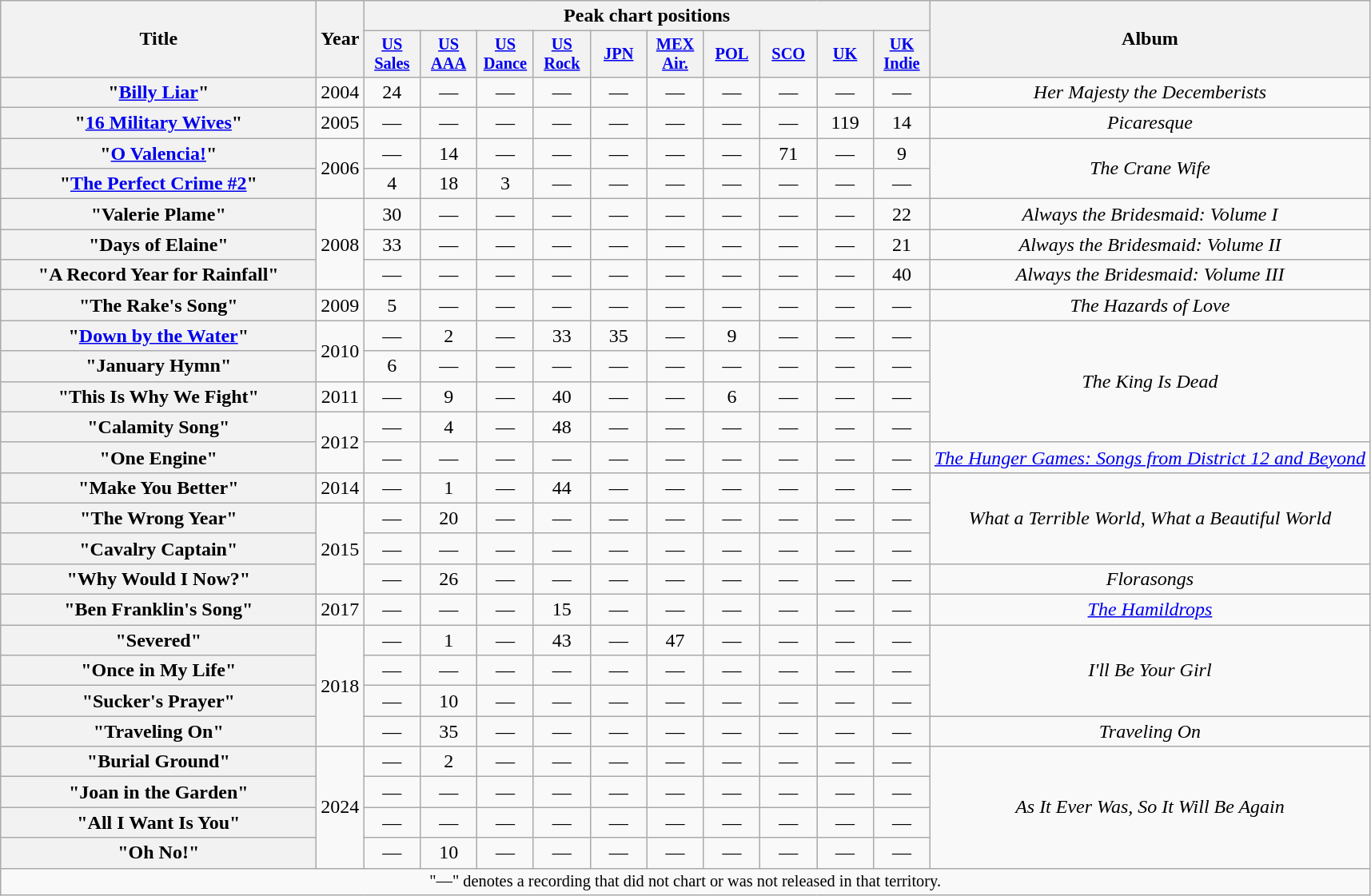<table class="wikitable plainrowheaders" style="text-align:center;">
<tr>
<th scope="col" rowspan="2" style="width:16em;">Title</th>
<th scope="col" rowspan="2" style="width:1em;">Year</th>
<th scope="col" colspan="10">Peak chart positions</th>
<th scope="col" rowspan="2">Album</th>
</tr>
<tr>
<th scope="col" style="width:3em;font-size:85%;"><a href='#'>US<br>Sales</a><br></th>
<th scope="col" style="width:3em;font-size:85%;"><a href='#'>US<br>AAA</a><br></th>
<th scope="col" style="width:3em;font-size:85%;"><a href='#'>US<br>Dance</a><br></th>
<th scope="col" style="width:3em;font-size:85%;"><a href='#'>US<br>Rock</a><br></th>
<th scope="col" style="width:3em;font-size:85%;"><a href='#'>JPN</a><br></th>
<th scope="col" style="width:3em;font-size:85%;"><a href='#'>MEX<br>Air.</a><br></th>
<th scope="col" style="width:3em;font-size:85%;"><a href='#'>POL</a><br></th>
<th scope="col" style="width:3em;font-size:85%;"><a href='#'>SCO</a><br></th>
<th scope="col" style="width:3em;font-size:85%;"><a href='#'>UK</a><br></th>
<th scope="col" style="width:3em;font-size:85%;"><a href='#'>UK<br>Indie</a><br></th>
</tr>
<tr>
<th scope="row">"<a href='#'>Billy Liar</a>"</th>
<td>2004</td>
<td>24</td>
<td>—</td>
<td>—</td>
<td>—</td>
<td>—</td>
<td>—</td>
<td>—</td>
<td>—</td>
<td>—</td>
<td>—</td>
<td><em>Her Majesty the Decemberists</em></td>
</tr>
<tr>
<th scope="row">"<a href='#'>16 Military Wives</a>"</th>
<td>2005</td>
<td>—</td>
<td>—</td>
<td>—</td>
<td>—</td>
<td>—</td>
<td>—</td>
<td>—</td>
<td>—</td>
<td>119</td>
<td>14</td>
<td><em>Picaresque</em></td>
</tr>
<tr>
<th scope="row">"<a href='#'>O Valencia!</a>"</th>
<td rowspan="2">2006</td>
<td>—</td>
<td>14</td>
<td>—</td>
<td>—</td>
<td>—</td>
<td>—</td>
<td>—</td>
<td>71</td>
<td>—</td>
<td>9</td>
<td rowspan="2"><em>The Crane Wife</em></td>
</tr>
<tr>
<th scope="row">"<a href='#'>The Perfect Crime #2</a>"</th>
<td>4</td>
<td>18</td>
<td>3</td>
<td>—</td>
<td>—</td>
<td>—</td>
<td>—</td>
<td>—</td>
<td>—</td>
<td>—</td>
</tr>
<tr>
<th scope="row">"Valerie Plame"</th>
<td rowspan="3">2008</td>
<td>30</td>
<td>—</td>
<td>—</td>
<td>—</td>
<td>—</td>
<td>—</td>
<td>—</td>
<td>—</td>
<td>—</td>
<td>22</td>
<td><em>Always the Bridesmaid: Volume I</em></td>
</tr>
<tr>
<th scope="row">"Days of Elaine"</th>
<td>33</td>
<td>—</td>
<td>—</td>
<td>—</td>
<td>—</td>
<td>—</td>
<td>—</td>
<td>—</td>
<td>—</td>
<td>21</td>
<td><em>Always the Bridesmaid: Volume II</em></td>
</tr>
<tr>
<th scope="row">"A Record Year for Rainfall"</th>
<td>—</td>
<td>—</td>
<td>—</td>
<td>—</td>
<td>—</td>
<td>—</td>
<td>—</td>
<td>—</td>
<td>—</td>
<td>40</td>
<td><em>Always the Bridesmaid: Volume III</em></td>
</tr>
<tr>
<th scope="row">"The Rake's Song"</th>
<td>2009</td>
<td>5</td>
<td>—</td>
<td>—</td>
<td>—</td>
<td>—</td>
<td>—</td>
<td>—</td>
<td>—</td>
<td>—</td>
<td>—</td>
<td style="text-align:center;"><em>The Hazards of Love</em></td>
</tr>
<tr>
<th scope="row">"<a href='#'>Down by the Water</a>"</th>
<td rowspan="2">2010</td>
<td>—</td>
<td>2</td>
<td>—</td>
<td>33</td>
<td>35</td>
<td>—</td>
<td>9</td>
<td>—</td>
<td>—</td>
<td>—</td>
<td rowspan="4"><em>The King Is Dead</em></td>
</tr>
<tr>
<th scope="row">"January Hymn"</th>
<td>6</td>
<td>—</td>
<td>—</td>
<td>—</td>
<td>—</td>
<td>—</td>
<td>—</td>
<td>—</td>
<td>—</td>
<td>—</td>
</tr>
<tr>
<th scope="row">"This Is Why We Fight"</th>
<td>2011</td>
<td>—</td>
<td>9</td>
<td>—</td>
<td>40</td>
<td>—</td>
<td>—</td>
<td>6</td>
<td>—</td>
<td>—</td>
<td>—</td>
</tr>
<tr>
<th scope="row">"Calamity Song"</th>
<td rowspan="2">2012</td>
<td>—</td>
<td>4</td>
<td>—</td>
<td>48</td>
<td>—</td>
<td>—</td>
<td>—</td>
<td>—</td>
<td>—</td>
<td>—</td>
</tr>
<tr>
<th scope="row">"One Engine"</th>
<td>—</td>
<td>—</td>
<td>—</td>
<td>—</td>
<td>—</td>
<td>—</td>
<td>—</td>
<td>—</td>
<td>—</td>
<td>—</td>
<td><em><a href='#'>The Hunger Games: Songs from District 12 and Beyond</a></em></td>
</tr>
<tr>
<th scope="row">"Make You Better"</th>
<td>2014</td>
<td>—</td>
<td>1</td>
<td>—</td>
<td>44</td>
<td>—</td>
<td>—</td>
<td>—</td>
<td>—</td>
<td>—</td>
<td>—</td>
<td rowspan="3"><em>What a Terrible World, What a Beautiful World</em></td>
</tr>
<tr>
<th scope="row">"The Wrong Year"</th>
<td rowspan="3">2015</td>
<td>—</td>
<td>20</td>
<td>—</td>
<td>—</td>
<td>—</td>
<td>—</td>
<td>—</td>
<td>—</td>
<td>—</td>
<td>—</td>
</tr>
<tr>
<th scope="row">"Cavalry Captain"</th>
<td>—</td>
<td>—</td>
<td>—</td>
<td>—</td>
<td>—</td>
<td>—</td>
<td>—</td>
<td>—</td>
<td>—</td>
<td>—</td>
</tr>
<tr>
<th scope="row">"Why Would I Now?"</th>
<td>—</td>
<td>26</td>
<td>—</td>
<td>—</td>
<td>—</td>
<td>—</td>
<td>—</td>
<td>—</td>
<td>—</td>
<td>—</td>
<td><em>Florasongs</em></td>
</tr>
<tr>
<th scope="row">"Ben Franklin's Song"</th>
<td>2017</td>
<td>—</td>
<td>—</td>
<td>—</td>
<td>15</td>
<td>—</td>
<td>—</td>
<td>—</td>
<td>—</td>
<td>—</td>
<td>—</td>
<td><em><a href='#'>The Hamildrops</a></em></td>
</tr>
<tr>
<th scope="row">"Severed"</th>
<td rowspan="4">2018</td>
<td>—</td>
<td>1</td>
<td>—</td>
<td>43</td>
<td>—</td>
<td>47</td>
<td>—</td>
<td>—</td>
<td>—</td>
<td>—</td>
<td style="text-align:center;" rowspan="3"><em>I'll Be Your Girl</em></td>
</tr>
<tr>
<th scope="row">"Once in My Life"</th>
<td>—</td>
<td>—</td>
<td>—</td>
<td>—</td>
<td>—</td>
<td>—</td>
<td>—</td>
<td>—</td>
<td>—</td>
<td>—</td>
</tr>
<tr>
<th scope="row">"Sucker's Prayer"</th>
<td>—</td>
<td>10</td>
<td>—</td>
<td>—</td>
<td>—</td>
<td>—</td>
<td>—</td>
<td>—</td>
<td>—</td>
<td>—</td>
</tr>
<tr>
<th scope="row">"Traveling On"</th>
<td>—</td>
<td>35</td>
<td>—</td>
<td>—</td>
<td>—</td>
<td>—</td>
<td>—</td>
<td>—</td>
<td>—</td>
<td>—</td>
<td><em>Traveling On</em></td>
</tr>
<tr>
<th scope="row">"Burial Ground"<br></th>
<td rowspan="4">2024</td>
<td>—</td>
<td>2</td>
<td>—</td>
<td>—</td>
<td>—</td>
<td>—</td>
<td>—</td>
<td>—</td>
<td>—</td>
<td>—</td>
<td rowspan="4"><em>As It Ever Was, So It Will Be Again</em></td>
</tr>
<tr>
<th scope="row">"Joan in the Garden"</th>
<td>—</td>
<td>—</td>
<td>—</td>
<td>—</td>
<td>—</td>
<td>—</td>
<td>—</td>
<td>—</td>
<td>—</td>
<td>—</td>
</tr>
<tr>
<th scope="row">"All I Want Is You"</th>
<td>—</td>
<td>—</td>
<td>—</td>
<td>—</td>
<td>—</td>
<td>—</td>
<td>—</td>
<td>—</td>
<td>—</td>
<td>—</td>
</tr>
<tr>
<th scope="row">"Oh No!"</th>
<td>—</td>
<td>10</td>
<td>—</td>
<td>—</td>
<td>—</td>
<td>—</td>
<td>—</td>
<td>—</td>
<td>—</td>
<td>—</td>
</tr>
<tr>
<td colspan="18" style="font-size:85%;">"—" denotes a recording that did not chart or was not released in that territory.</td>
</tr>
</table>
